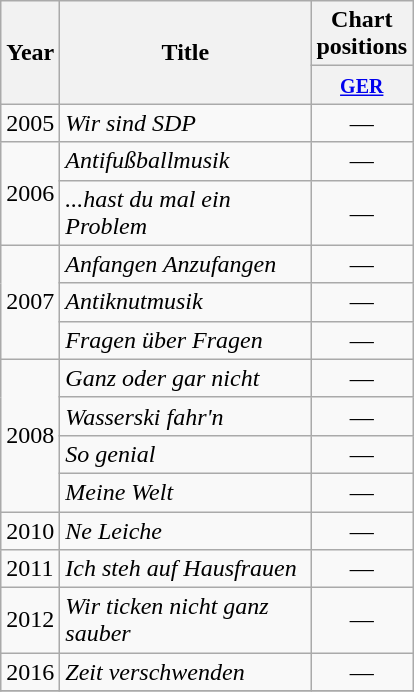<table class="wikitable">
<tr>
<th width="10" rowspan="2">Year</th>
<th width="160" rowspan="2">Title</th>
<th colspan="1">Chart positions</th>
</tr>
<tr>
<th align="center" width="40"><small><a href='#'>GER</a><br></small></th>
</tr>
<tr>
<td>2005</td>
<td><em>Wir sind SDP</em></td>
<td align="center">—</td>
</tr>
<tr>
<td rowspan="2">2006</td>
<td><em>Antifußballmusik</em></td>
<td align="center">—</td>
</tr>
<tr>
<td><em>...hast du mal ein Problem</em></td>
<td align="center">—</td>
</tr>
<tr>
<td rowspan="3">2007</td>
<td><em>Anfangen Anzufangen</em></td>
<td align="center">—</td>
</tr>
<tr>
<td><em>Antiknutmusik</em></td>
<td align="center">—</td>
</tr>
<tr>
<td><em>Fragen über Fragen</em></td>
<td align="center">—</td>
</tr>
<tr>
<td rowspan="4">2008</td>
<td><em>Ganz oder gar nicht</em></td>
<td align="center">—</td>
</tr>
<tr>
<td><em>Wasserski fahr'n</em></td>
<td align="center">—</td>
</tr>
<tr>
<td><em>So genial</em></td>
<td align="center">—</td>
</tr>
<tr>
<td><em>Meine Welt</em></td>
<td align="center">—</td>
</tr>
<tr>
<td>2010</td>
<td><em>Ne Leiche</em></td>
<td align="center">—</td>
</tr>
<tr>
<td>2011</td>
<td><em>Ich steh auf Hausfrauen</em></td>
<td align="center">—</td>
</tr>
<tr>
<td>2012</td>
<td><em>Wir ticken nicht ganz sauber</em></td>
<td align="center">—</td>
</tr>
<tr>
<td>2016</td>
<td><em>Zeit verschwenden</em></td>
<td align="center">—</td>
</tr>
<tr>
</tr>
</table>
